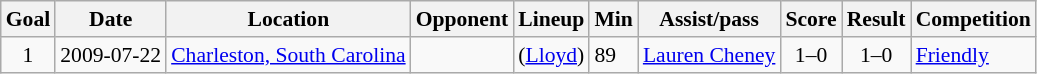<table class="wikitable" style="font-size:90%">
<tr>
<th>Goal</th>
<th>Date</th>
<th>Location</th>
<th>Opponent</th>
<th>Lineup</th>
<th>Min</th>
<th>Assist/pass</th>
<th>Score</th>
<th>Result</th>
<th>Competition</th>
</tr>
<tr>
<td align=center>1</td>
<td>2009-07-22</td>
<td> <a href='#'>Charleston, South Carolina</a></td>
<td></td>
<td> (<a href='#'>Lloyd</a>)</td>
<td>89</td>
<td><a href='#'>Lauren Cheney</a></td>
<td align=center>1–0</td>
<td align=center>1–0</td>
<td><a href='#'>Friendly</a></td>
</tr>
</table>
